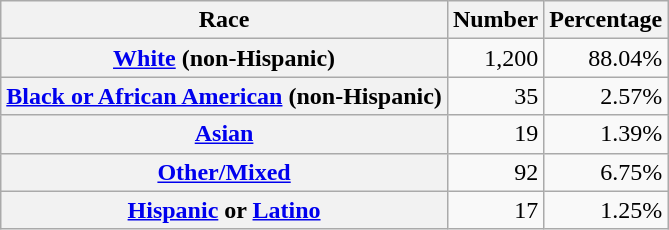<table class="wikitable" style="text-align:right">
<tr>
<th scope="col">Race</th>
<th scope="col">Number</th>
<th scope="col">Percentage</th>
</tr>
<tr>
<th scope="row"><a href='#'>White</a> (non-Hispanic)</th>
<td>1,200</td>
<td>88.04%</td>
</tr>
<tr>
<th scope="row"><a href='#'>Black or African American</a> (non-Hispanic)</th>
<td>35</td>
<td>2.57%</td>
</tr>
<tr>
<th scope="row"><a href='#'>Asian</a></th>
<td>19</td>
<td>1.39%</td>
</tr>
<tr>
<th scope="row"><a href='#'>Other/Mixed</a></th>
<td>92</td>
<td>6.75%</td>
</tr>
<tr>
<th scope="row"><a href='#'>Hispanic</a> or <a href='#'>Latino</a></th>
<td>17</td>
<td>1.25%</td>
</tr>
</table>
